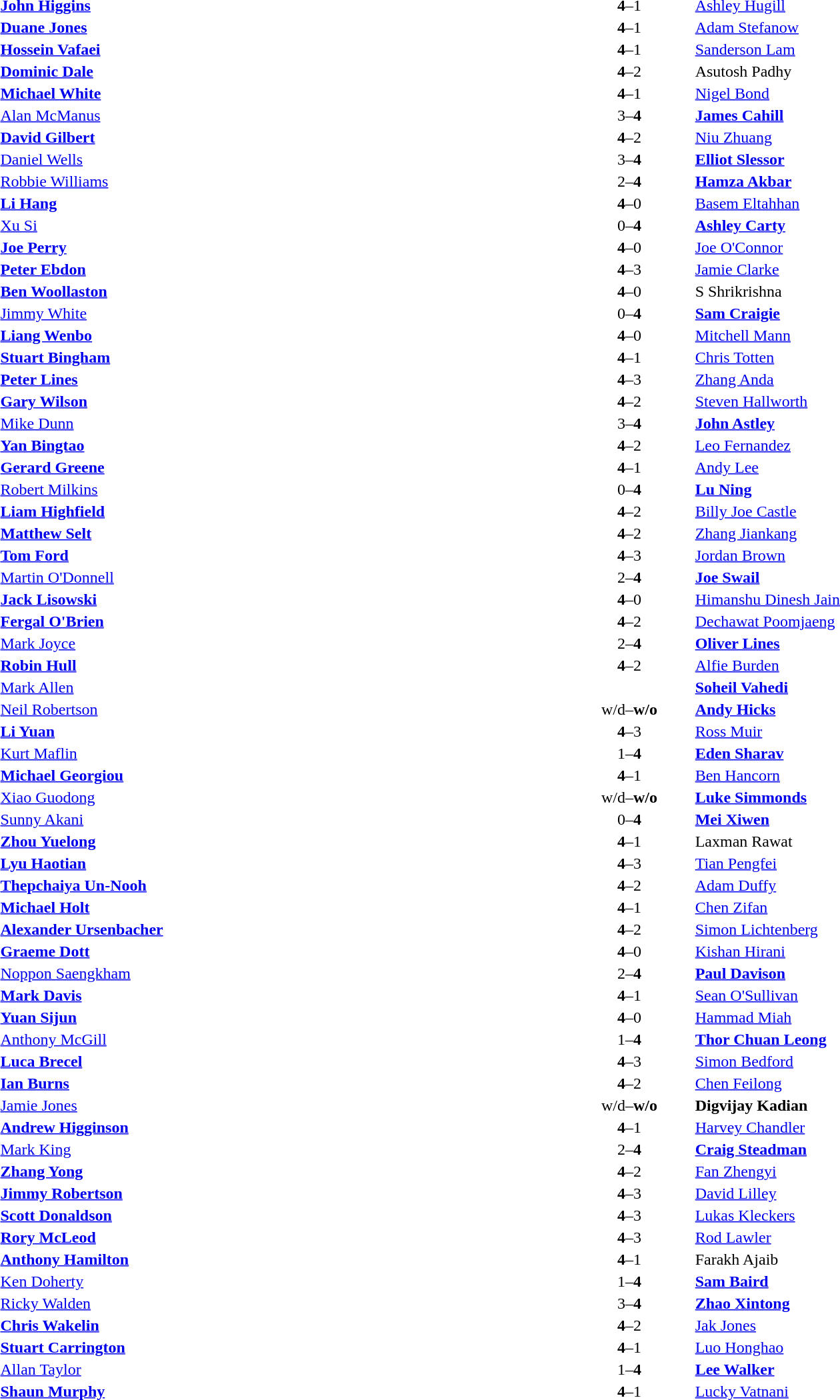<table width="100%">
<tr>
<td width=45%> <strong><a href='#'>John Higgins</a></strong></td>
<td width=10% align="center"><strong>4</strong>–1</td>
<td width=45%> <a href='#'>Ashley Hugill</a></td>
</tr>
<tr>
<td> <strong><a href='#'>Duane Jones</a></strong></td>
<td align="center"><strong>4</strong>–1</td>
<td> <a href='#'>Adam Stefanow</a></td>
</tr>
<tr>
<td> <strong><a href='#'>Hossein Vafaei</a></strong></td>
<td align="center"><strong>4</strong>–1</td>
<td> <a href='#'>Sanderson Lam</a></td>
</tr>
<tr>
<td> <strong><a href='#'>Dominic Dale</a></strong></td>
<td align="center"><strong>4</strong>–2</td>
<td> Asutosh Padhy</td>
</tr>
<tr>
<td> <strong><a href='#'>Michael White</a></strong></td>
<td align="center"><strong>4</strong>–1</td>
<td> <a href='#'>Nigel Bond</a></td>
</tr>
<tr>
<td> <a href='#'>Alan McManus</a></td>
<td align="center">3–<strong>4</strong></td>
<td> <strong><a href='#'>James Cahill</a></strong></td>
</tr>
<tr>
<td> <strong><a href='#'>David Gilbert</a></strong></td>
<td align="center"><strong>4</strong>–2</td>
<td> <a href='#'>Niu Zhuang</a></td>
</tr>
<tr>
<td> <a href='#'>Daniel Wells</a></td>
<td align="center">3–<strong>4</strong></td>
<td> <strong><a href='#'>Elliot Slessor</a></strong></td>
</tr>
<tr>
<td> <a href='#'>Robbie Williams</a></td>
<td align="center">2–<strong>4</strong></td>
<td> <strong><a href='#'>Hamza Akbar</a></strong></td>
</tr>
<tr>
<td> <strong><a href='#'>Li Hang</a></strong></td>
<td align="center"><strong>4</strong>–0</td>
<td> <a href='#'>Basem Eltahhan</a></td>
</tr>
<tr>
<td> <a href='#'>Xu Si</a></td>
<td align="center">0–<strong>4</strong></td>
<td> <strong><a href='#'>Ashley Carty</a></strong></td>
</tr>
<tr>
<td> <strong><a href='#'>Joe Perry</a></strong></td>
<td align="center"><strong>4</strong>–0</td>
<td> <a href='#'>Joe O'Connor</a></td>
</tr>
<tr>
<td> <strong><a href='#'>Peter Ebdon</a></strong></td>
<td align="center"><strong>4</strong>–3</td>
<td> <a href='#'>Jamie Clarke</a></td>
</tr>
<tr>
<td> <strong><a href='#'>Ben Woollaston</a></strong></td>
<td align="center"><strong>4</strong>–0</td>
<td> S Shrikrishna</td>
</tr>
<tr>
<td> <a href='#'>Jimmy White</a></td>
<td align="center">0–<strong>4</strong></td>
<td> <strong><a href='#'>Sam Craigie</a></strong></td>
</tr>
<tr>
<td> <strong><a href='#'>Liang Wenbo</a></strong></td>
<td align="center"><strong>4</strong>–0</td>
<td> <a href='#'>Mitchell Mann</a></td>
</tr>
<tr>
<td> <strong><a href='#'>Stuart Bingham</a></strong></td>
<td align="center"><strong>4</strong>–1</td>
<td> <a href='#'>Chris Totten</a></td>
</tr>
<tr>
<td> <strong><a href='#'>Peter Lines</a></strong></td>
<td align="center"><strong>4</strong>–3</td>
<td> <a href='#'>Zhang Anda</a></td>
</tr>
<tr>
<td> <strong><a href='#'>Gary Wilson</a></strong></td>
<td align="center"><strong>4</strong>–2</td>
<td> <a href='#'>Steven Hallworth</a></td>
</tr>
<tr>
<td> <a href='#'>Mike Dunn</a></td>
<td align="center">3–<strong>4</strong></td>
<td> <strong><a href='#'>John Astley</a></strong></td>
</tr>
<tr>
<td> <strong><a href='#'>Yan Bingtao</a></strong></td>
<td align="center"><strong>4</strong>–2</td>
<td> <a href='#'>Leo Fernandez</a></td>
</tr>
<tr>
<td> <strong><a href='#'>Gerard Greene</a></strong></td>
<td align="center"><strong>4</strong>–1</td>
<td> <a href='#'>Andy Lee</a></td>
</tr>
<tr>
<td> <a href='#'>Robert Milkins</a></td>
<td align="center">0–<strong>4</strong></td>
<td> <strong><a href='#'>Lu Ning</a></strong></td>
</tr>
<tr>
<td> <strong><a href='#'>Liam Highfield</a></strong></td>
<td align="center"><strong>4</strong>–2</td>
<td> <a href='#'>Billy Joe Castle</a></td>
</tr>
<tr>
<td> <strong><a href='#'>Matthew Selt</a></strong></td>
<td align="center"><strong>4</strong>–2</td>
<td> <a href='#'>Zhang Jiankang</a></td>
</tr>
<tr>
<td> <strong><a href='#'>Tom Ford</a></strong></td>
<td align="center"><strong>4</strong>–3</td>
<td> <a href='#'>Jordan Brown</a></td>
</tr>
<tr>
<td> <a href='#'>Martin O'Donnell</a></td>
<td align="center">2–<strong>4</strong></td>
<td> <strong><a href='#'>Joe Swail</a></strong></td>
</tr>
<tr>
<td> <strong><a href='#'>Jack Lisowski</a></strong></td>
<td align="center"><strong>4</strong>–0</td>
<td> <a href='#'>Himanshu Dinesh Jain</a></td>
</tr>
<tr>
<td> <strong><a href='#'>Fergal O'Brien</a></strong></td>
<td align="center"><strong>4</strong>–2</td>
<td> <a href='#'>Dechawat Poomjaeng</a></td>
</tr>
<tr>
<td> <a href='#'>Mark Joyce</a></td>
<td align="center">2–<strong>4</strong></td>
<td> <strong><a href='#'>Oliver Lines</a></strong></td>
</tr>
<tr>
<td> <strong><a href='#'>Robin Hull</a></strong></td>
<td align="center"><strong>4</strong>–2</td>
<td> <a href='#'>Alfie Burden</a></td>
</tr>
<tr>
<td> <a href='#'>Mark Allen</a></td>
<td align="center"></td>
<td> <strong><a href='#'>Soheil Vahedi</a></strong></td>
</tr>
<tr>
<td> <a href='#'>Neil Robertson</a></td>
<td align="center">w/d–<strong>w/o</strong></td>
<td> <strong><a href='#'>Andy Hicks</a></strong></td>
</tr>
<tr>
<td> <strong><a href='#'>Li Yuan</a></strong></td>
<td align="center"><strong>4</strong>–3</td>
<td> <a href='#'>Ross Muir</a></td>
</tr>
<tr>
<td> <a href='#'>Kurt Maflin</a></td>
<td align="center">1–<strong>4</strong></td>
<td> <strong><a href='#'>Eden Sharav</a></strong></td>
</tr>
<tr>
<td> <strong><a href='#'>Michael Georgiou</a></strong></td>
<td align="center"><strong>4</strong>–1</td>
<td> <a href='#'>Ben Hancorn</a></td>
</tr>
<tr>
<td> <a href='#'>Xiao Guodong</a></td>
<td align="center">w/d–<strong>w/o</strong></td>
<td> <strong><a href='#'>Luke Simmonds</a></strong></td>
</tr>
<tr>
<td> <a href='#'>Sunny Akani</a></td>
<td align="center">0–<strong>4</strong></td>
<td> <strong><a href='#'>Mei Xiwen</a></strong></td>
</tr>
<tr>
<td> <strong><a href='#'>Zhou Yuelong</a></strong></td>
<td align="center"><strong>4</strong>–1</td>
<td> Laxman Rawat</td>
</tr>
<tr>
<td> <strong><a href='#'>Lyu Haotian</a></strong></td>
<td align="center"><strong>4</strong>–3</td>
<td> <a href='#'>Tian Pengfei</a></td>
</tr>
<tr>
<td> <strong><a href='#'>Thepchaiya Un-Nooh</a></strong></td>
<td align="center"><strong>4</strong>–2</td>
<td> <a href='#'>Adam Duffy</a></td>
</tr>
<tr>
<td> <strong><a href='#'>Michael Holt</a></strong></td>
<td align="center"><strong>4</strong>–1</td>
<td> <a href='#'>Chen Zifan</a></td>
</tr>
<tr>
<td> <strong><a href='#'>Alexander Ursenbacher</a></strong></td>
<td align="center"><strong>4</strong>–2</td>
<td> <a href='#'>Simon Lichtenberg</a></td>
</tr>
<tr>
<td> <strong><a href='#'>Graeme Dott</a></strong></td>
<td align="center"><strong>4</strong>–0</td>
<td> <a href='#'>Kishan Hirani</a></td>
</tr>
<tr>
<td> <a href='#'>Noppon Saengkham</a></td>
<td align="center">2–<strong>4</strong></td>
<td> <strong><a href='#'>Paul Davison</a></strong></td>
</tr>
<tr>
<td> <strong><a href='#'>Mark Davis</a></strong></td>
<td align="center"><strong>4</strong>–1</td>
<td> <a href='#'>Sean O'Sullivan</a></td>
</tr>
<tr>
<td> <strong><a href='#'>Yuan Sijun</a></strong></td>
<td align="center"><strong>4</strong>–0</td>
<td> <a href='#'>Hammad Miah</a></td>
</tr>
<tr>
<td> <a href='#'>Anthony McGill</a></td>
<td align="center">1–<strong>4</strong></td>
<td> <strong><a href='#'>Thor Chuan Leong</a></strong></td>
</tr>
<tr>
<td> <strong><a href='#'>Luca Brecel</a></strong></td>
<td align="center"><strong>4</strong>–3</td>
<td> <a href='#'>Simon Bedford</a></td>
</tr>
<tr>
<td> <strong><a href='#'>Ian Burns</a></strong></td>
<td align="center"><strong>4</strong>–2</td>
<td> <a href='#'>Chen Feilong</a></td>
</tr>
<tr>
<td> <a href='#'>Jamie Jones</a></td>
<td align="center">w/d–<strong>w/o</strong></td>
<td> <strong>Digvijay Kadian</strong></td>
</tr>
<tr>
<td> <strong><a href='#'>Andrew Higginson</a></strong></td>
<td align="center"><strong>4</strong>–1</td>
<td> <a href='#'>Harvey Chandler</a></td>
</tr>
<tr>
<td> <a href='#'>Mark King</a></td>
<td align="center">2–<strong>4</strong></td>
<td> <strong><a href='#'>Craig Steadman</a></strong></td>
</tr>
<tr>
<td> <strong><a href='#'>Zhang Yong</a></strong></td>
<td align="center"><strong>4</strong>–2</td>
<td> <a href='#'>Fan Zhengyi</a></td>
</tr>
<tr>
<td> <strong><a href='#'>Jimmy Robertson</a></strong></td>
<td align="center"><strong>4</strong>–3</td>
<td> <a href='#'>David Lilley</a></td>
</tr>
<tr>
<td> <strong><a href='#'>Scott Donaldson</a></strong></td>
<td align="center"><strong>4</strong>–3</td>
<td> <a href='#'>Lukas Kleckers</a></td>
</tr>
<tr>
<td> <strong><a href='#'>Rory McLeod</a></strong></td>
<td align="center"><strong>4</strong>–3</td>
<td> <a href='#'>Rod Lawler</a></td>
</tr>
<tr>
<td> <strong><a href='#'>Anthony Hamilton</a></strong></td>
<td align="center"><strong>4</strong>–1</td>
<td> Farakh Ajaib</td>
</tr>
<tr>
<td> <a href='#'>Ken Doherty</a></td>
<td align="center">1–<strong>4</strong></td>
<td> <strong><a href='#'>Sam Baird</a></strong></td>
</tr>
<tr>
<td> <a href='#'>Ricky Walden</a></td>
<td align="center">3–<strong>4</strong></td>
<td> <strong><a href='#'>Zhao Xintong</a></strong></td>
</tr>
<tr>
<td> <strong><a href='#'>Chris Wakelin</a></strong></td>
<td align="center"><strong>4</strong>–2</td>
<td> <a href='#'>Jak Jones</a></td>
</tr>
<tr>
<td> <strong><a href='#'>Stuart Carrington</a></strong></td>
<td align="center"><strong>4</strong>–1</td>
<td> <a href='#'>Luo Honghao</a></td>
</tr>
<tr>
<td> <a href='#'>Allan Taylor</a></td>
<td align="center">1–<strong>4</strong></td>
<td> <strong><a href='#'>Lee Walker</a></strong></td>
</tr>
<tr>
<td> <strong><a href='#'>Shaun Murphy</a></strong></td>
<td align="center"><strong>4</strong>–1</td>
<td> <a href='#'>Lucky Vatnani</a></td>
</tr>
</table>
